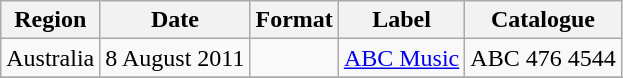<table class="wikitable plainrowheaders">
<tr>
<th scope="col">Region</th>
<th scope="col">Date</th>
<th scope="col">Format</th>
<th scope="col">Label</th>
<th scope="col">Catalogue</th>
</tr>
<tr>
<td>Australia</td>
<td>8 August 2011</td>
<td></td>
<td><a href='#'>ABC Music</a></td>
<td>ABC 476 4544</td>
</tr>
<tr>
</tr>
</table>
